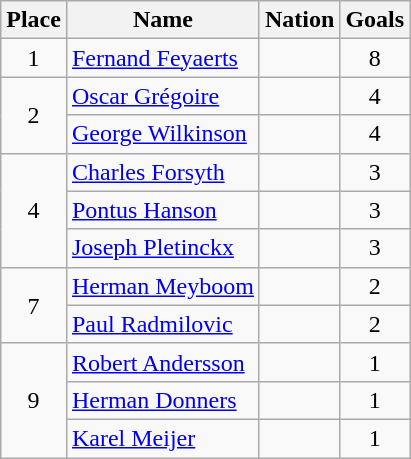<table class=wikitable>
<tr>
<th>Place</th>
<th>Name</th>
<th>Nation</th>
<th>Goals</th>
</tr>
<tr>
<td align=center>1</td>
<td><a href='#'>Fernand Feyaerts</a></td>
<td></td>
<td align=center>8</td>
</tr>
<tr>
<td align=center rowspan=2>2</td>
<td><a href='#'>Oscar Grégoire</a></td>
<td></td>
<td align=center>4</td>
</tr>
<tr>
<td><a href='#'>George Wilkinson</a></td>
<td></td>
<td align=center>4</td>
</tr>
<tr>
<td align=center rowspan=3>4</td>
<td><a href='#'>Charles Forsyth</a></td>
<td></td>
<td align=center>3</td>
</tr>
<tr>
<td><a href='#'>Pontus Hanson</a></td>
<td></td>
<td align=center>3</td>
</tr>
<tr>
<td><a href='#'>Joseph Pletinckx</a></td>
<td></td>
<td align=center>3</td>
</tr>
<tr>
<td align=center rowspan=2>7</td>
<td><a href='#'>Herman Meyboom</a></td>
<td></td>
<td align=center>2</td>
</tr>
<tr>
<td><a href='#'>Paul Radmilovic</a></td>
<td></td>
<td align=center>2</td>
</tr>
<tr>
<td align=center rowspan=3>9</td>
<td><a href='#'>Robert Andersson</a></td>
<td></td>
<td align=center>1</td>
</tr>
<tr>
<td><a href='#'>Herman Donners</a></td>
<td></td>
<td align=center>1</td>
</tr>
<tr>
<td><a href='#'>Karel Meijer</a></td>
<td></td>
<td align=center>1</td>
</tr>
</table>
